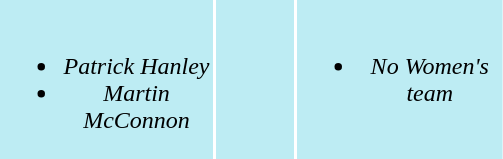<table>
<tr align=center bgcolor="#bdecf3">
<td width="140" valign="top"><br><ul><li><em>Patrick Hanley</em></li><li><em>Martin McConnon</em></li></ul></td>
<td width="50"><em> </em></td>
<td width="135" valign="top"><br><ul><li><em>No Women's team</em></li></ul></td>
</tr>
</table>
